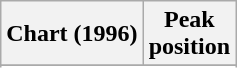<table class="wikitable sortable plainrowheaders" style="text-align:center">
<tr>
<th scope="col">Chart (1996)</th>
<th scope="col">Peak<br>position</th>
</tr>
<tr>
</tr>
<tr>
</tr>
<tr>
</tr>
<tr>
</tr>
<tr>
</tr>
<tr>
</tr>
<tr>
</tr>
</table>
